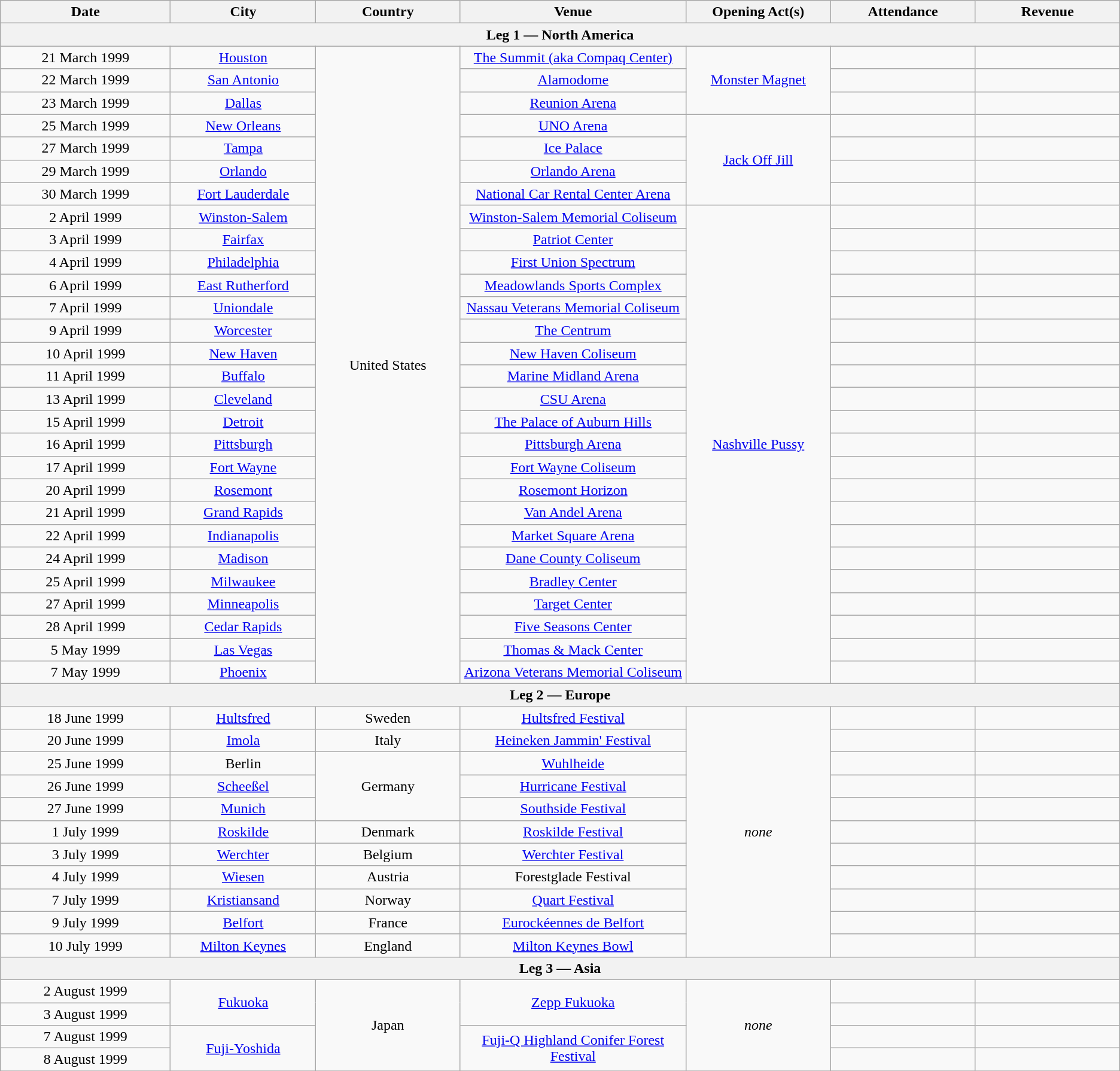<table class="wikitable" style="text-align:center;">
<tr>
<th scope="col" style="width:12em;">Date</th>
<th scope="col" style="width:10em;">City</th>
<th scope="col" style="width:10em;">Country</th>
<th scope="col" style="width:16em;">Venue</th>
<th scope="col" style="width:10em;">Opening Act(s)</th>
<th scope="col" style="width:10em;">Attendance</th>
<th scope="col" style="width:10em;">Revenue</th>
</tr>
<tr>
<th colspan="7">Leg 1 — North America</th>
</tr>
<tr>
<td>21 March 1999</td>
<td rowspan="1"><a href='#'>Houston</a></td>
<td rowspan="28">United States</td>
<td rowspan="1"><a href='#'>The Summit (aka Compaq Center)</a></td>
<td rowspan="3"><a href='#'>Monster Magnet</a></td>
<td></td>
<td></td>
</tr>
<tr>
<td>22 March 1999</td>
<td rowspan="1"><a href='#'>San Antonio</a></td>
<td rowspan="1"><a href='#'>Alamodome</a></td>
<td></td>
<td></td>
</tr>
<tr>
<td>23 March 1999</td>
<td rowspan="1"><a href='#'>Dallas</a></td>
<td rowspan="1"><a href='#'>Reunion Arena</a></td>
<td></td>
<td></td>
</tr>
<tr>
<td>25 March 1999</td>
<td rowspan="1"><a href='#'>New Orleans</a></td>
<td rowspan="1"><a href='#'>UNO Arena</a></td>
<td rowspan="4"><a href='#'>Jack Off Jill</a></td>
<td></td>
<td></td>
</tr>
<tr>
<td>27 March 1999</td>
<td rowspan="1"><a href='#'>Tampa</a></td>
<td rowspan="1"><a href='#'>Ice Palace</a></td>
<td></td>
<td></td>
</tr>
<tr>
<td>29 March 1999</td>
<td rowspan="1"><a href='#'>Orlando</a></td>
<td rowspan="1"><a href='#'>Orlando Arena</a></td>
<td></td>
<td></td>
</tr>
<tr>
<td>30 March 1999</td>
<td rowspan="1"><a href='#'>Fort Lauderdale</a></td>
<td rowspan="1"><a href='#'>National Car Rental Center Arena</a></td>
<td></td>
<td></td>
</tr>
<tr>
<td>2 April 1999</td>
<td rowspan="1"><a href='#'>Winston-Salem</a></td>
<td rowspan="1"><a href='#'>Winston-Salem Memorial Coliseum</a></td>
<td rowspan="21"><a href='#'>Nashville Pussy</a></td>
<td></td>
<td></td>
</tr>
<tr>
<td>3 April 1999</td>
<td rowspan="1"><a href='#'>Fairfax</a></td>
<td rowspan="1"><a href='#'>Patriot Center</a></td>
<td></td>
<td></td>
</tr>
<tr>
<td>4 April 1999</td>
<td rowspan="1"><a href='#'>Philadelphia</a></td>
<td rowspan="1"><a href='#'>First Union Spectrum</a></td>
<td></td>
<td></td>
</tr>
<tr>
<td>6 April 1999</td>
<td rowspan="1"><a href='#'>East Rutherford</a></td>
<td rowspan="1"><a href='#'>Meadowlands Sports Complex</a></td>
<td></td>
<td></td>
</tr>
<tr>
<td>7 April 1999</td>
<td rowspan="1"><a href='#'>Uniondale</a></td>
<td rowspan="1"><a href='#'>Nassau Veterans Memorial Coliseum</a></td>
<td></td>
<td></td>
</tr>
<tr>
<td>9 April 1999</td>
<td rowspan="1"><a href='#'>Worcester</a></td>
<td rowspan="1"><a href='#'>The Centrum</a></td>
<td></td>
<td></td>
</tr>
<tr>
<td>10 April 1999</td>
<td rowspan="1"><a href='#'>New Haven</a></td>
<td rowspan="1"><a href='#'>New Haven Coliseum</a></td>
<td></td>
<td></td>
</tr>
<tr>
<td>11 April 1999</td>
<td rowspan="1"><a href='#'>Buffalo</a></td>
<td rowspan="1"><a href='#'>Marine Midland Arena</a></td>
<td></td>
<td></td>
</tr>
<tr>
<td>13 April 1999</td>
<td rowspan="1"><a href='#'>Cleveland</a></td>
<td rowspan="1"><a href='#'>CSU Arena</a></td>
<td></td>
<td></td>
</tr>
<tr>
<td>15 April 1999</td>
<td rowspan="1"><a href='#'>Detroit</a></td>
<td rowspan="1"><a href='#'>The Palace of Auburn Hills</a></td>
<td></td>
<td></td>
</tr>
<tr>
<td>16 April 1999</td>
<td rowspan="1"><a href='#'>Pittsburgh</a></td>
<td rowspan="1"><a href='#'>Pittsburgh Arena</a></td>
<td></td>
<td></td>
</tr>
<tr>
<td>17 April 1999</td>
<td rowspan="1"><a href='#'>Fort Wayne</a></td>
<td rowspan="1"><a href='#'>Fort Wayne Coliseum</a></td>
<td></td>
<td></td>
</tr>
<tr>
<td>20 April 1999</td>
<td rowspan="1"><a href='#'>Rosemont</a></td>
<td rowspan="1"><a href='#'>Rosemont Horizon</a></td>
<td></td>
<td></td>
</tr>
<tr>
<td>21 April 1999</td>
<td rowspan="1"><a href='#'>Grand Rapids</a></td>
<td rowspan="1"><a href='#'>Van Andel Arena</a></td>
<td></td>
<td></td>
</tr>
<tr>
<td>22 April 1999</td>
<td rowspan="1"><a href='#'>Indianapolis</a></td>
<td rowspan="1"><a href='#'>Market Square Arena</a></td>
<td></td>
<td></td>
</tr>
<tr>
<td>24 April 1999</td>
<td rowspan="1"><a href='#'>Madison</a></td>
<td rowspan="1"><a href='#'>Dane County Coliseum</a></td>
<td></td>
<td></td>
</tr>
<tr>
<td>25 April 1999</td>
<td rowspan="1"><a href='#'>Milwaukee</a></td>
<td rowspan="1"><a href='#'>Bradley Center</a></td>
<td></td>
<td></td>
</tr>
<tr>
<td>27 April 1999</td>
<td rowspan="1"><a href='#'>Minneapolis</a></td>
<td rowspan="1"><a href='#'>Target Center</a></td>
<td></td>
<td></td>
</tr>
<tr>
<td>28 April 1999</td>
<td rowspan="1"><a href='#'>Cedar Rapids</a></td>
<td rowspan="1"><a href='#'>Five Seasons Center</a></td>
<td></td>
<td></td>
</tr>
<tr>
<td>5 May 1999</td>
<td rowspan="1"><a href='#'>Las Vegas</a></td>
<td rowspan="1"><a href='#'>Thomas & Mack Center</a></td>
<td></td>
<td></td>
</tr>
<tr>
<td>7 May 1999</td>
<td rowspan="1"><a href='#'>Phoenix</a></td>
<td rowspan="1"><a href='#'>Arizona Veterans Memorial Coliseum</a></td>
<td></td>
<td></td>
</tr>
<tr>
<th colspan="7">Leg 2 — Europe</th>
</tr>
<tr>
<td>18 June 1999</td>
<td rowspan="1"><a href='#'>Hultsfred</a></td>
<td rowspan="1">Sweden</td>
<td rowspan="1"><a href='#'>Hultsfred Festival</a></td>
<td rowspan="11"><em>none</em></td>
<td></td>
<td></td>
</tr>
<tr>
<td>20 June 1999</td>
<td rowspan="1"><a href='#'>Imola</a></td>
<td rowspan="1">Italy</td>
<td rowspan="1"><a href='#'>Heineken Jammin' Festival</a></td>
<td></td>
<td></td>
</tr>
<tr>
<td>25 June 1999</td>
<td rowspan="1">Berlin</td>
<td rowspan="3">Germany</td>
<td rowspan="1"><a href='#'>Wuhlheide</a></td>
<td></td>
<td></td>
</tr>
<tr>
<td>26 June 1999</td>
<td rowspan="1"><a href='#'>Scheeßel</a></td>
<td rowspan="1"><a href='#'>Hurricane Festival</a></td>
<td></td>
<td></td>
</tr>
<tr>
<td>27 June 1999</td>
<td rowspan="1"><a href='#'>Munich</a></td>
<td rowspan="1"><a href='#'>Southside Festival</a></td>
<td></td>
<td></td>
</tr>
<tr>
<td>1 July 1999</td>
<td rowspan="1"><a href='#'>Roskilde</a></td>
<td rowspan="1">Denmark</td>
<td rowspan="1"><a href='#'>Roskilde Festival</a></td>
<td></td>
<td></td>
</tr>
<tr>
<td>3 July 1999</td>
<td rowspan="1"><a href='#'>Werchter</a></td>
<td rowspan="1">Belgium</td>
<td rowspan="1"><a href='#'>Werchter Festival</a></td>
<td></td>
<td></td>
</tr>
<tr>
<td>4 July 1999</td>
<td rowspan="1"><a href='#'>Wiesen</a></td>
<td rowspan="1">Austria</td>
<td rowspan="1">Forestglade Festival</td>
<td></td>
<td></td>
</tr>
<tr>
<td>7 July 1999</td>
<td rowspan="1"><a href='#'>Kristiansand</a></td>
<td rowspan="1">Norway</td>
<td rowspan="1"><a href='#'>Quart Festival</a></td>
<td></td>
<td></td>
</tr>
<tr>
<td>9 July 1999</td>
<td rowspan="1"><a href='#'>Belfort</a></td>
<td rowspan="1">France</td>
<td rowspan="1"><a href='#'>Eurockéennes de Belfort</a></td>
<td></td>
<td></td>
</tr>
<tr>
<td>10 July 1999</td>
<td rowspan="1"><a href='#'>Milton Keynes</a></td>
<td rowspan="1">England</td>
<td rowspan="1"><a href='#'>Milton Keynes Bowl</a></td>
<td></td>
<td></td>
</tr>
<tr>
<th colspan="7">Leg 3 — Asia</th>
</tr>
<tr>
<td>2 August 1999</td>
<td rowspan="2"><a href='#'>Fukuoka</a></td>
<td rowspan="4">Japan</td>
<td rowspan="2"><a href='#'>Zepp Fukuoka</a></td>
<td rowspan="4"><em>none</em></td>
<td></td>
<td></td>
</tr>
<tr>
<td>3 August 1999</td>
<td></td>
<td></td>
</tr>
<tr>
<td>7 August 1999</td>
<td rowspan="2"><a href='#'>Fuji-Yoshida</a></td>
<td rowspan="2"><a href='#'>Fuji-Q Highland Conifer Forest Festival</a></td>
<td></td>
<td></td>
</tr>
<tr>
<td>8 August 1999</td>
<td></td>
<td></td>
</tr>
<tr>
</tr>
</table>
